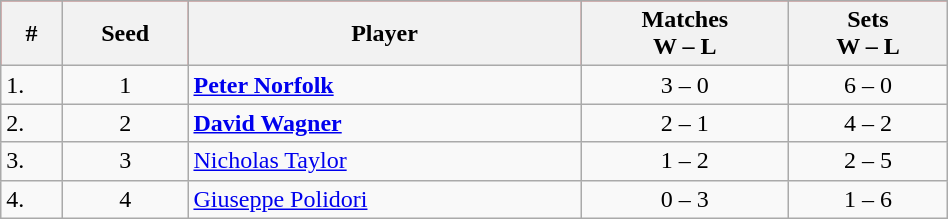<table class="wikitable" style="width:50%;">
<tr style="background:#f00;">
<th>#</th>
<th>Seed</th>
<th>Player</th>
<th>Matches<br>W – L</th>
<th>Sets<br>W – L</th>
</tr>
<tr>
<td>1.</td>
<td style="text-align:center;">1</td>
<td><strong><a href='#'>Peter Norfolk</a></strong></td>
<td style="text-align:center;">3 – 0</td>
<td style="text-align:center;">6 – 0</td>
</tr>
<tr>
<td>2.</td>
<td style="text-align:center;">2</td>
<td><strong><a href='#'>David Wagner</a></strong></td>
<td style="text-align:center;">2 – 1</td>
<td style="text-align:center;">4 – 2</td>
</tr>
<tr>
<td>3.</td>
<td style="text-align:center;">3</td>
<td><a href='#'>Nicholas Taylor</a></td>
<td style="text-align:center;">1 – 2</td>
<td style="text-align:center;">2 – 5</td>
</tr>
<tr>
<td>4.</td>
<td style="text-align:center;">4</td>
<td><a href='#'>Giuseppe Polidori</a></td>
<td style="text-align:center;">0 – 3</td>
<td style="text-align:center;">1 – 6</td>
</tr>
</table>
